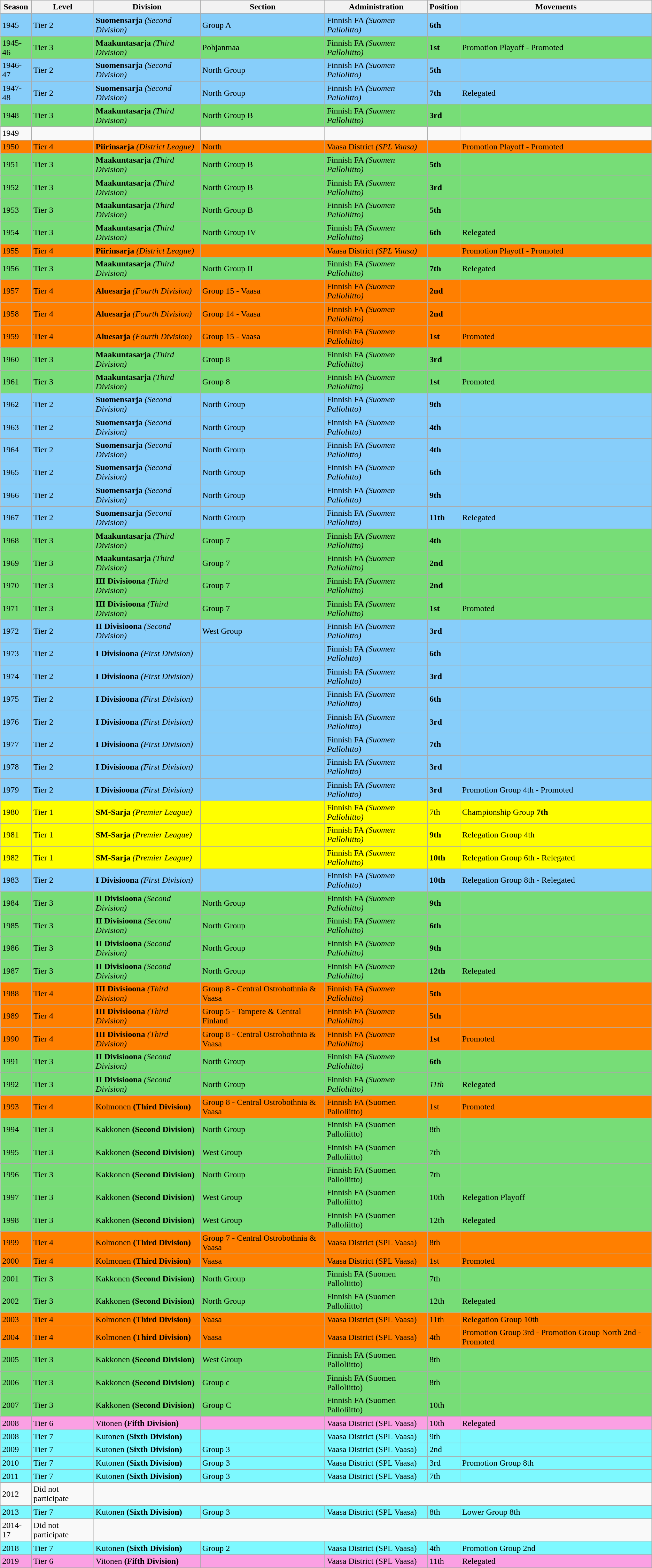<table class="wikitable">
<tr style="background:#f0f6fa;">
<th><strong>Season</strong></th>
<th><strong>Level</strong></th>
<th><strong>Division</strong></th>
<th><strong>Section</strong></th>
<th><strong>Administration</strong></th>
<th><strong>Position</strong></th>
<th><strong>Movements</strong></th>
</tr>
<tr>
<td style="background:#87CEFA;">1945</td>
<td style="background:#87CEFA;">Tier 2</td>
<td style="background:#87CEFA;"><strong>Suomensarja</strong> <em>(Second Division)</em></td>
<td style="background:#87CEFA;">Group A</td>
<td style="background:#87CEFA;">Finnish FA <em>(Suomen Pallolitto)</em></td>
<td style="background:#87CEFA;"><strong>6th</strong></td>
<td style="background:#87CEFA;"></td>
</tr>
<tr>
<td style="background:#77DD77;">1945-46</td>
<td style="background:#77DD77;">Tier 3</td>
<td style="background:#77DD77;"><strong>Maakuntasarja</strong> <em>(Third Division)</em></td>
<td style="background:#77DD77;">Pohjanmaa</td>
<td style="background:#77DD77;">Finnish FA <em>(Suomen Palloliitto)</em></td>
<td style="background:#77DD77;"><strong>1st</strong></td>
<td style="background:#77DD77;">Promotion Playoff - Promoted</td>
</tr>
<tr>
<td style="background:#87CEFA;">1946-47</td>
<td style="background:#87CEFA;">Tier 2</td>
<td style="background:#87CEFA;"><strong>Suomensarja</strong> <em>(Second Division)</em></td>
<td style="background:#87CEFA;">North Group</td>
<td style="background:#87CEFA;">Finnish FA <em>(Suomen Pallolitto)</em></td>
<td style="background:#87CEFA;"><strong>5th</strong></td>
<td style="background:#87CEFA;"></td>
</tr>
<tr>
<td style="background:#87CEFA;">1947-48</td>
<td style="background:#87CEFA;">Tier 2</td>
<td style="background:#87CEFA;"><strong>Suomensarja</strong> <em>(Second Division)</em></td>
<td style="background:#87CEFA;">North Group</td>
<td style="background:#87CEFA;">Finnish FA <em>(Suomen Pallolitto)</em></td>
<td style="background:#87CEFA;"><strong>7th</strong></td>
<td style="background:#87CEFA;">Relegated</td>
</tr>
<tr>
<td style="background:#77DD77;">1948</td>
<td style="background:#77DD77;">Tier 3</td>
<td style="background:#77DD77;"><strong>Maakuntasarja</strong> <em>(Third Division)</em></td>
<td style="background:#77DD77;">North Group B</td>
<td style="background:#77DD77;">Finnish FA <em>(Suomen Palloliitto)</em></td>
<td style="background:#77DD77;"><strong>3rd</strong></td>
<td style="background:#77DD77;"></td>
</tr>
<tr>
<td style="background:;">1949</td>
<td style="background:;"></td>
<td style="background:;"></td>
<td style="background:;"></td>
<td style="background:;"></td>
<td style="background:;"></td>
<td style="background:;"></td>
</tr>
<tr>
<td style="background:#FF7F00;">1950</td>
<td style="background:#FF7F00;">Tier 4</td>
<td style="background:#FF7F00;"><strong>Piirinsarja</strong> <em>(District League)</em></td>
<td style="background:#FF7F00;">North</td>
<td style="background:#FF7F00;">Vaasa District <em>(SPL Vaasa)</em></td>
<td style="background:#FF7F00;"></td>
<td style="background:#FF7F00;">Promotion Playoff - Promoted</td>
</tr>
<tr>
<td style="background:#77DD77;">1951</td>
<td style="background:#77DD77;">Tier 3</td>
<td style="background:#77DD77;"><strong>Maakuntasarja</strong> <em>(Third Division)</em></td>
<td style="background:#77DD77;">North Group B</td>
<td style="background:#77DD77;">Finnish FA <em>(Suomen Palloliitto)</em></td>
<td style="background:#77DD77;"><strong>5th</strong></td>
<td style="background:#77DD77;"></td>
</tr>
<tr>
<td style="background:#77DD77;">1952</td>
<td style="background:#77DD77;">Tier 3</td>
<td style="background:#77DD77;"><strong>Maakuntasarja</strong> <em>(Third Division)</em></td>
<td style="background:#77DD77;">North Group B</td>
<td style="background:#77DD77;">Finnish FA <em>(Suomen Palloliitto)</em></td>
<td style="background:#77DD77;"><strong>3rd</strong></td>
<td style="background:#77DD77;"></td>
</tr>
<tr>
<td style="background:#77DD77;">1953</td>
<td style="background:#77DD77;">Tier 3</td>
<td style="background:#77DD77;"><strong>Maakuntasarja</strong> <em>(Third Division)</em></td>
<td style="background:#77DD77;">North Group B</td>
<td style="background:#77DD77;">Finnish FA <em>(Suomen Palloliitto)</em></td>
<td style="background:#77DD77;"><strong>5th</strong></td>
<td style="background:#77DD77;"></td>
</tr>
<tr>
<td style="background:#77DD77;">1954</td>
<td style="background:#77DD77;">Tier 3</td>
<td style="background:#77DD77;"><strong>Maakuntasarja</strong> <em>(Third Division)</em></td>
<td style="background:#77DD77;">North Group IV</td>
<td style="background:#77DD77;">Finnish FA <em>(Suomen Palloliitto)</em></td>
<td style="background:#77DD77;"><strong>6th</strong></td>
<td style="background:#77DD77;">Relegated</td>
</tr>
<tr>
<td style="background:#FF7F00;">1955</td>
<td style="background:#FF7F00;">Tier 4</td>
<td style="background:#FF7F00;"><strong>Piirinsarja</strong> <em>(District League)</em></td>
<td style="background:#FF7F00;"></td>
<td style="background:#FF7F00;">Vaasa District <em>(SPL Vaasa)</em></td>
<td style="background:#FF7F00;"></td>
<td style="background:#FF7F00;">Promotion Playoff - Promoted</td>
</tr>
<tr>
<td style="background:#77DD77;">1956</td>
<td style="background:#77DD77;">Tier 3</td>
<td style="background:#77DD77;"><strong>Maakuntasarja</strong> <em>(Third Division)</em></td>
<td style="background:#77DD77;">North Group II</td>
<td style="background:#77DD77;">Finnish FA <em>(Suomen Palloliitto)</em></td>
<td style="background:#77DD77;"><strong>7th</strong></td>
<td style="background:#77DD77;">Relegated</td>
</tr>
<tr>
<td style="background:#FF7F00;">1957</td>
<td style="background:#FF7F00;">Tier 4</td>
<td style="background:#FF7F00;"><strong>Aluesarja</strong> <em>(Fourth Division)</em></td>
<td style="background:#FF7F00;">Group 15 - Vaasa</td>
<td style="background:#FF7F00;">Finnish FA <em>(Suomen Palloliitto)</em></td>
<td style="background:#FF7F00;"><strong>2nd</strong></td>
<td style="background:#FF7F00;"></td>
</tr>
<tr>
<td style="background:#FF7F00;">1958</td>
<td style="background:#FF7F00;">Tier 4</td>
<td style="background:#FF7F00;"><strong>Aluesarja</strong> <em>(Fourth Division)</em></td>
<td style="background:#FF7F00;">Group 14 - Vaasa</td>
<td style="background:#FF7F00;">Finnish FA <em>(Suomen Palloliitto)</em></td>
<td style="background:#FF7F00;"><strong>2nd</strong></td>
<td style="background:#FF7F00;"></td>
</tr>
<tr>
<td style="background:#FF7F00;">1959</td>
<td style="background:#FF7F00;">Tier 4</td>
<td style="background:#FF7F00;"><strong>Aluesarja</strong> <em>(Fourth Division)</em></td>
<td style="background:#FF7F00;">Group 15 - Vaasa</td>
<td style="background:#FF7F00;">Finnish FA <em>(Suomen Palloliitto)</em></td>
<td style="background:#FF7F00;"><strong>1st</strong></td>
<td style="background:#FF7F00;">Promoted</td>
</tr>
<tr>
<td style="background:#77DD77;">1960</td>
<td style="background:#77DD77;">Tier 3</td>
<td style="background:#77DD77;"><strong>Maakuntasarja</strong> <em>(Third Division)</em></td>
<td style="background:#77DD77;">Group 8</td>
<td style="background:#77DD77;">Finnish FA <em>(Suomen Palloliitto)</em></td>
<td style="background:#77DD77;"><strong>3rd</strong></td>
<td style="background:#77DD77;"></td>
</tr>
<tr>
<td style="background:#77DD77;">1961</td>
<td style="background:#77DD77;">Tier 3</td>
<td style="background:#77DD77;"><strong>Maakuntasarja</strong> <em>(Third Division)</em></td>
<td style="background:#77DD77;">Group 8</td>
<td style="background:#77DD77;">Finnish FA <em>(Suomen Palloliitto)</em></td>
<td style="background:#77DD77;"><strong>1st</strong></td>
<td style="background:#77DD77;">Promoted</td>
</tr>
<tr>
<td style="background:#87CEFA;">1962</td>
<td style="background:#87CEFA;">Tier 2</td>
<td style="background:#87CEFA;"><strong>Suomensarja</strong> <em>(Second Division)</em></td>
<td style="background:#87CEFA;">North Group</td>
<td style="background:#87CEFA;">Finnish FA <em>(Suomen Pallolitto)</em></td>
<td style="background:#87CEFA;"><strong>9th</strong></td>
<td style="background:#87CEFA;"></td>
</tr>
<tr>
<td style="background:#87CEFA;">1963</td>
<td style="background:#87CEFA;">Tier 2</td>
<td style="background:#87CEFA;"><strong>Suomensarja</strong> <em>(Second Division)</em></td>
<td style="background:#87CEFA;">North Group</td>
<td style="background:#87CEFA;">Finnish FA <em>(Suomen Pallolitto)</em></td>
<td style="background:#87CEFA;"><strong>4th</strong></td>
<td style="background:#87CEFA;"></td>
</tr>
<tr>
<td style="background:#87CEFA;">1964</td>
<td style="background:#87CEFA;">Tier 2</td>
<td style="background:#87CEFA;"><strong>Suomensarja</strong> <em>(Second Division)</em></td>
<td style="background:#87CEFA;">North Group</td>
<td style="background:#87CEFA;">Finnish FA <em>(Suomen Pallolitto)</em></td>
<td style="background:#87CEFA;"><strong>4th</strong></td>
<td style="background:#87CEFA;"></td>
</tr>
<tr>
<td style="background:#87CEFA;">1965</td>
<td style="background:#87CEFA;">Tier 2</td>
<td style="background:#87CEFA;"><strong>Suomensarja</strong> <em>(Second Division)</em></td>
<td style="background:#87CEFA;">North Group</td>
<td style="background:#87CEFA;">Finnish FA <em>(Suomen Pallolitto)</em></td>
<td style="background:#87CEFA;"><strong>6th</strong></td>
<td style="background:#87CEFA;"></td>
</tr>
<tr>
<td style="background:#87CEFA;">1966</td>
<td style="background:#87CEFA;">Tier 2</td>
<td style="background:#87CEFA;"><strong>Suomensarja</strong> <em>(Second Division)</em></td>
<td style="background:#87CEFA;">North Group</td>
<td style="background:#87CEFA;">Finnish FA <em>(Suomen Pallolitto)</em></td>
<td style="background:#87CEFA;"><strong>9th</strong></td>
<td style="background:#87CEFA;"></td>
</tr>
<tr>
<td style="background:#87CEFA;">1967</td>
<td style="background:#87CEFA;">Tier 2</td>
<td style="background:#87CEFA;"><strong>Suomensarja</strong> <em>(Second Division)</em></td>
<td style="background:#87CEFA;">North Group</td>
<td style="background:#87CEFA;">Finnish FA <em>(Suomen Pallolitto)</em></td>
<td style="background:#87CEFA;"><strong>11th</strong></td>
<td style="background:#87CEFA;">Relegated</td>
</tr>
<tr>
<td style="background:#77DD77;">1968</td>
<td style="background:#77DD77;">Tier 3</td>
<td style="background:#77DD77;"><strong>Maakuntasarja</strong> <em>(Third Division)</em></td>
<td style="background:#77DD77;">Group 7</td>
<td style="background:#77DD77;">Finnish FA <em>(Suomen Palloliitto)</em></td>
<td style="background:#77DD77;"><strong>4th</strong></td>
<td style="background:#77DD77;"></td>
</tr>
<tr>
<td style="background:#77DD77;">1969</td>
<td style="background:#77DD77;">Tier 3</td>
<td style="background:#77DD77;"><strong>Maakuntasarja</strong> <em>(Third Division)</em></td>
<td style="background:#77DD77;">Group 7</td>
<td style="background:#77DD77;">Finnish FA <em>(Suomen Palloliitto)</em></td>
<td style="background:#77DD77;"><strong>2nd</strong></td>
<td style="background:#77DD77;"></td>
</tr>
<tr>
<td style="background:#77DD77;">1970</td>
<td style="background:#77DD77;">Tier 3</td>
<td style="background:#77DD77;"><strong>III Divisioona</strong> <em>(Third Division)</em></td>
<td style="background:#77DD77;">Group 7</td>
<td style="background:#77DD77;">Finnish FA <em>(Suomen Palloliitto)</em></td>
<td style="background:#77DD77;"><strong>2nd</strong></td>
<td style="background:#77DD77;"></td>
</tr>
<tr>
<td style="background:#77DD77;">1971</td>
<td style="background:#77DD77;">Tier 3</td>
<td style="background:#77DD77;"><strong>III Divisioona</strong> <em>(Third Division)</em></td>
<td style="background:#77DD77;">Group 7</td>
<td style="background:#77DD77;">Finnish FA <em>(Suomen Palloliitto)</em></td>
<td style="background:#77DD77;"><strong>1st</strong></td>
<td style="background:#77DD77;">Promoted</td>
</tr>
<tr>
<td style="background:#87CEFA;">1972</td>
<td style="background:#87CEFA;">Tier 2</td>
<td style="background:#87CEFA;"><strong>II Divisioona</strong> <em>(Second Division)</em></td>
<td style="background:#87CEFA;">West Group</td>
<td style="background:#87CEFA;">Finnish FA <em>(Suomen Pallolitto)</em></td>
<td style="background:#87CEFA;"><strong>3rd</strong></td>
<td style="background:#87CEFA;"></td>
</tr>
<tr>
<td style="background:#87CEFA;">1973</td>
<td style="background:#87CEFA;">Tier 2</td>
<td style="background:#87CEFA;"><strong>I Divisioona</strong> <em>(First Division)</em></td>
<td style="background:#87CEFA;"></td>
<td style="background:#87CEFA;">Finnish FA <em>(Suomen Pallolitto)</em></td>
<td style="background:#87CEFA;"><strong>6th</strong></td>
<td style="background:#87CEFA;"></td>
</tr>
<tr>
<td style="background:#87CEFA;">1974</td>
<td style="background:#87CEFA;">Tier 2</td>
<td style="background:#87CEFA;"><strong>I Divisioona</strong> <em>(First Division)</em></td>
<td style="background:#87CEFA;"></td>
<td style="background:#87CEFA;">Finnish FA <em>(Suomen Pallolitto)</em></td>
<td style="background:#87CEFA;"><strong>3rd</strong></td>
<td style="background:#87CEFA;"></td>
</tr>
<tr>
<td style="background:#87CEFA;">1975</td>
<td style="background:#87CEFA;">Tier 2</td>
<td style="background:#87CEFA;"><strong>I Divisioona</strong> <em>(First Division)</em></td>
<td style="background:#87CEFA;"></td>
<td style="background:#87CEFA;">Finnish FA <em>(Suomen Pallolitto)</em></td>
<td style="background:#87CEFA;"><strong>6th</strong></td>
<td style="background:#87CEFA;"></td>
</tr>
<tr>
<td style="background:#87CEFA;">1976</td>
<td style="background:#87CEFA;">Tier 2</td>
<td style="background:#87CEFA;"><strong>I Divisioona</strong> <em>(First Division)</em></td>
<td style="background:#87CEFA;"></td>
<td style="background:#87CEFA;">Finnish FA <em>(Suomen Pallolitto)</em></td>
<td style="background:#87CEFA;"><strong>3rd</strong></td>
<td style="background:#87CEFA;"></td>
</tr>
<tr>
<td style="background:#87CEFA;">1977</td>
<td style="background:#87CEFA;">Tier 2</td>
<td style="background:#87CEFA;"><strong>I Divisioona</strong> <em>(First Division)</em></td>
<td style="background:#87CEFA;"></td>
<td style="background:#87CEFA;">Finnish FA <em>(Suomen Pallolitto)</em></td>
<td style="background:#87CEFA;"><strong>7th</strong></td>
<td style="background:#87CEFA;"></td>
</tr>
<tr>
<td style="background:#87CEFA;">1978</td>
<td style="background:#87CEFA;">Tier 2</td>
<td style="background:#87CEFA;"><strong>I Divisioona</strong> <em>(First Division)</em></td>
<td style="background:#87CEFA;"></td>
<td style="background:#87CEFA;">Finnish FA <em>(Suomen Pallolitto)</em></td>
<td style="background:#87CEFA;"><strong>3rd</strong></td>
<td style="background:#87CEFA;"></td>
</tr>
<tr>
<td style="background:#87CEFA;">1979</td>
<td style="background:#87CEFA;">Tier 2</td>
<td style="background:#87CEFA;"><strong>I Divisioona</strong> <em>(First Division)</em></td>
<td style="background:#87CEFA;"></td>
<td style="background:#87CEFA;">Finnish FA <em>(Suomen Pallolitto)</em></td>
<td style="background:#87CEFA;"><strong>3rd</strong></td>
<td style="background:#87CEFA;">Promotion Group 4th - Promoted</td>
</tr>
<tr>
<td style="background:#FFFF00;">1980</td>
<td style="background:#FFFF00;">Tier 1</td>
<td style="background:#FFFF00;"><strong>SM-Sarja</strong> <em>(Premier League)</em></td>
<td style="background:#FFFF00;"></td>
<td style="background:#FFFF00;">Finnish FA <em>(Suomen Palloliitto)</em></td>
<td style="background:#FFFF00;">7th</td>
<td style="background:#FFFF00;">Championship Group <strong>7th</strong></td>
</tr>
<tr>
<td style="background:#FFFF00;">1981</td>
<td style="background:#FFFF00;">Tier 1</td>
<td style="background:#FFFF00;"><strong>SM-Sarja</strong> <em>(Premier League)</em></td>
<td style="background:#FFFF00;"></td>
<td style="background:#FFFF00;">Finnish FA <em>(Suomen Palloliitto)</em></td>
<td style="background:#FFFF00;"><strong>9th</strong></td>
<td style="background:#FFFF00;">Relegation Group 4th</td>
</tr>
<tr>
<td style="background:#FFFF00;">1982</td>
<td style="background:#FFFF00;">Tier 1</td>
<td style="background:#FFFF00;"><strong>SM-Sarja</strong> <em>(Premier League)</em></td>
<td style="background:#FFFF00;"></td>
<td style="background:#FFFF00;">Finnish FA <em>(Suomen Palloliitto)</em></td>
<td style="background:#FFFF00;"><strong>10th</strong></td>
<td style="background:#FFFF00;">Relegation Group 6th - Relegated</td>
</tr>
<tr>
<td style="background:#87CEFA;">1983</td>
<td style="background:#87CEFA;">Tier 2</td>
<td style="background:#87CEFA;"><strong>I Divisioona</strong> <em>(First Division)</em></td>
<td style="background:#87CEFA;"></td>
<td style="background:#87CEFA;">Finnish FA <em>(Suomen Pallolitto)</em></td>
<td style="background:#87CEFA;"><strong>10th</strong></td>
<td style="background:#87CEFA;">Relegation Group 8th - Relegated</td>
</tr>
<tr>
<td style="background:#77DD77;">1984</td>
<td style="background:#77DD77;">Tier 3</td>
<td style="background:#77DD77;"><strong>II Divisioona</strong> <em>(Second Division)</em></td>
<td style="background:#77DD77;">North Group</td>
<td style="background:#77DD77;">Finnish FA <em>(Suomen Palloliitto)</em></td>
<td style="background:#77DD77;"><strong>9th</strong></td>
<td style="background:#77DD77;"></td>
</tr>
<tr>
<td style="background:#77DD77;">1985</td>
<td style="background:#77DD77;">Tier 3</td>
<td style="background:#77DD77;"><strong>II Divisioona</strong> <em>(Second Division)</em></td>
<td style="background:#77DD77;">North Group</td>
<td style="background:#77DD77;">Finnish FA <em>(Suomen Palloliitto)</em></td>
<td style="background:#77DD77;"><strong>6th</strong></td>
<td style="background:#77DD77;"></td>
</tr>
<tr>
<td style="background:#77DD77;">1986</td>
<td style="background:#77DD77;">Tier 3</td>
<td style="background:#77DD77;"><strong>II Divisioona</strong> <em>(Second Division)</em></td>
<td style="background:#77DD77;">North Group</td>
<td style="background:#77DD77;">Finnish FA <em>(Suomen Palloliitto)</em></td>
<td style="background:#77DD77;"><strong>9th</strong></td>
<td style="background:#77DD77;"></td>
</tr>
<tr>
<td style="background:#77DD77;">1987</td>
<td style="background:#77DD77;">Tier 3</td>
<td style="background:#77DD77;"><strong>II Divisioona</strong> <em>(Second Division)</em></td>
<td style="background:#77DD77;">North Group</td>
<td style="background:#77DD77;">Finnish FA <em>(Suomen Palloliitto)</em></td>
<td style="background:#77DD77;"><strong>12th</strong></td>
<td style="background:#77DD77;">Relegated</td>
</tr>
<tr>
<td style="background:#FF7F00;">1988</td>
<td style="background:#FF7F00;">Tier 4</td>
<td style="background:#FF7F00;"><strong>III Divisioona</strong> <em>(Third Division)</em></td>
<td style="background:#FF7F00;">Group 8 - Central Ostrobothnia & Vaasa</td>
<td style="background:#FF7F00;">Finnish FA <em>(Suomen Palloliitto)</em></td>
<td style="background:#FF7F00;"><strong>5th</strong></td>
<td style="background:#FF7F00;"></td>
</tr>
<tr>
<td style="background:#FF7F00;">1989</td>
<td style="background:#FF7F00;">Tier 4</td>
<td style="background:#FF7F00;"><strong>III Divisioona</strong> <em>(Third Division)</em></td>
<td style="background:#FF7F00;">Group 5 - Tampere & Central Finland</td>
<td style="background:#FF7F00;">Finnish FA <em>(Suomen Palloliitto)</em></td>
<td style="background:#FF7F00;"><strong>5th</strong></td>
<td style="background:#FF7F00;"></td>
</tr>
<tr>
<td style="background:#FF7F00;">1990</td>
<td style="background:#FF7F00;">Tier 4</td>
<td style="background:#FF7F00;"><strong>III Divisioona</strong> <em>(Third Division)</em></td>
<td style="background:#FF7F00;">Group 8 - Central Ostrobothnia & Vaasa</td>
<td style="background:#FF7F00;">Finnish FA <em>(Suomen Palloliitto)</em></td>
<td style="background:#FF7F00;"><strong>1st</strong></td>
<td style="background:#FF7F00;">Promoted</td>
</tr>
<tr>
<td style="background:#77DD77;">1991</td>
<td style="background:#77DD77;">Tier 3</td>
<td style="background:#77DD77;"><strong>II Divisioona</strong> <em>(Second Division)</em></td>
<td style="background:#77DD77;">North Group</td>
<td style="background:#77DD77;">Finnish FA <em>(Suomen Palloliitto)</em></td>
<td style="background:#77DD77;"><strong>6th</strong></td>
<td style="background:#77DD77;"></td>
</tr>
<tr>
<td style="background:#77DD77;">1992</td>
<td style="background:#77DD77;">Tier 3</td>
<td style="background:#77DD77;"><strong>II Divisioona</strong> <em>(Second Division)</em></td>
<td style="background:#77DD77;">North Group</td>
<td style="background:#77DD77;">Finnish FA <em>(Suomen Palloliitto)</em></td>
<td style="background:#77DD77;"><em>11th<strong></td>
<td style="background:#77DD77;">Relegated</td>
</tr>
<tr>
<td style="background:#FF7F00;">1993</td>
<td style="background:#FF7F00;">Tier 4</td>
<td style="background:#FF7F00;"></strong>Kolmonen<strong> </em>(Third Division)<em></td>
<td style="background:#FF7F00;">Group 8 - Central Ostrobothnia & Vaasa</td>
<td style="background:#FF7F00;">Finnish FA </em>(Suomen Palloliitto)<em></td>
<td style="background:#FF7F00;"></strong>1st<strong></td>
<td style="background:#FF7F00;">Promoted</td>
</tr>
<tr>
<td style="background:#77DD77;">1994</td>
<td style="background:#77DD77;">Tier 3</td>
<td style="background:#77DD77;"></strong>Kakkonen<strong> </em>(Second Division)<em></td>
<td style="background:#77DD77;">North Group</td>
<td style="background:#77DD77;">Finnish FA </em>(Suomen Palloliitto)<em></td>
<td style="background:#77DD77;"></strong>8th<strong></td>
<td style="background:#77DD77;"></td>
</tr>
<tr>
<td style="background:#77DD77;">1995</td>
<td style="background:#77DD77;">Tier 3</td>
<td style="background:#77DD77;"></strong>Kakkonen<strong> </em>(Second Division)<em></td>
<td style="background:#77DD77;">West Group</td>
<td style="background:#77DD77;">Finnish FA </em>(Suomen Palloliitto)<em></td>
<td style="background:#77DD77;"></strong>7th<strong></td>
<td style="background:#77DD77;"></td>
</tr>
<tr>
<td style="background:#77DD77;">1996</td>
<td style="background:#77DD77;">Tier 3</td>
<td style="background:#77DD77;"></strong>Kakkonen<strong> </em>(Second Division)<em></td>
<td style="background:#77DD77;">North Group</td>
<td style="background:#77DD77;">Finnish FA </em>(Suomen Palloliitto)<em></td>
<td style="background:#77DD77;"></strong>7th<strong></td>
<td style="background:#77DD77;"></td>
</tr>
<tr>
<td style="background:#77DD77;">1997</td>
<td style="background:#77DD77;">Tier 3</td>
<td style="background:#77DD77;"></strong>Kakkonen<strong> </em>(Second Division)<em></td>
<td style="background:#77DD77;">West Group</td>
<td style="background:#77DD77;">Finnish FA </em>(Suomen Palloliitto)<em></td>
<td style="background:#77DD77;"></strong>10th<strong></td>
<td style="background:#77DD77;">Relegation Playoff</td>
</tr>
<tr>
<td style="background:#77DD77;">1998</td>
<td style="background:#77DD77;">Tier 3</td>
<td style="background:#77DD77;"></strong>Kakkonen<strong> </em>(Second Division)<em></td>
<td style="background:#77DD77;">West Group</td>
<td style="background:#77DD77;">Finnish FA </em>(Suomen Palloliitto)<em></td>
<td style="background:#77DD77;"></strong>12th<strong></td>
<td style="background:#77DD77;">Relegated</td>
</tr>
<tr>
<td style="background:#FF7F00;">1999</td>
<td style="background:#FF7F00;">Tier 4</td>
<td style="background:#FF7F00;"></strong>Kolmonen<strong> </em>(Third Division)<em></td>
<td style="background:#FF7F00;">Group 7 - Central Ostrobothnia & Vaasa</td>
<td style="background:#FF7F00;">Vaasa District </em>(SPL Vaasa)<em></td>
<td style="background:#FF7F00;"></strong>8th<strong></td>
<td style="background:#FF7F00;"></td>
</tr>
<tr>
<td style="background:#FF7F00;">2000</td>
<td style="background:#FF7F00;">Tier 4</td>
<td style="background:#FF7F00;"></strong>Kolmonen<strong> </em>(Third Division)<em></td>
<td style="background:#FF7F00;">Vaasa</td>
<td style="background:#FF7F00;">Vaasa District </em>(SPL Vaasa)<em></td>
<td style="background:#FF7F00;"></strong>1st<strong></td>
<td style="background:#FF7F00;">Promoted</td>
</tr>
<tr>
<td style="background:#77DD77;">2001</td>
<td style="background:#77DD77;">Tier 3</td>
<td style="background:#77DD77;"></strong>Kakkonen<strong> </em>(Second Division)<em></td>
<td style="background:#77DD77;">North Group</td>
<td style="background:#77DD77;">Finnish FA </em>(Suomen Palloliitto)<em></td>
<td style="background:#77DD77;"></strong>7th<strong></td>
<td style="background:#77DD77;"></td>
</tr>
<tr>
<td style="background:#77DD77;">2002</td>
<td style="background:#77DD77;">Tier 3</td>
<td style="background:#77DD77;"></strong>Kakkonen<strong> </em>(Second Division)<em></td>
<td style="background:#77DD77;">North Group</td>
<td style="background:#77DD77;">Finnish FA </em>(Suomen Palloliitto)<em></td>
<td style="background:#77DD77;"></strong>12th<strong></td>
<td style="background:#77DD77;">Relegated</td>
</tr>
<tr>
<td style="background:#FF7F00;">2003</td>
<td style="background:#FF7F00;">Tier 4</td>
<td style="background:#FF7F00;"></strong>Kolmonen<strong> </em>(Third Division)<em></td>
<td style="background:#FF7F00;">Vaasa</td>
<td style="background:#FF7F00;">Vaasa District </em>(SPL Vaasa)<em></td>
<td style="background:#FF7F00;">11th</td>
<td style="background:#FF7F00;">Relegation Group </strong>10th<strong></td>
</tr>
<tr>
<td style="background:#FF7F00;">2004</td>
<td style="background:#FF7F00;">Tier 4</td>
<td style="background:#FF7F00;"></strong>Kolmonen<strong> </em>(Third Division)<em></td>
<td style="background:#FF7F00;">Vaasa</td>
<td style="background:#FF7F00;">Vaasa District </em>(SPL Vaasa)<em></td>
<td style="background:#FF7F00;"></strong>4th<strong></td>
<td style="background:#FF7F00;">Promotion Group 3rd - Promotion Group North 2nd - Promoted</td>
</tr>
<tr>
<td style="background:#77DD77;">2005</td>
<td style="background:#77DD77;">Tier 3</td>
<td style="background:#77DD77;"></strong>Kakkonen<strong> </em>(Second Division)<em></td>
<td style="background:#77DD77;">West Group</td>
<td style="background:#77DD77;">Finnish FA </em>(Suomen Palloliitto)<em></td>
<td style="background:#77DD77;"></strong>8th<strong></td>
<td style="background:#77DD77;"></td>
</tr>
<tr>
<td style="background:#77DD77;">2006</td>
<td style="background:#77DD77;">Tier 3</td>
<td style="background:#77DD77;"></strong>Kakkonen<strong> </em>(Second Division)<em></td>
<td style="background:#77DD77;">Group c</td>
<td style="background:#77DD77;">Finnish FA </em>(Suomen Palloliitto)<em></td>
<td style="background:#77DD77;"></strong>8th<strong></td>
<td style="background:#77DD77;"></td>
</tr>
<tr>
<td style="background:#77DD77;">2007</td>
<td style="background:#77DD77;">Tier 3</td>
<td style="background:#77DD77;"></strong>Kakkonen<strong> </em>(Second Division)<em></td>
<td style="background:#77DD77;">Group C</td>
<td style="background:#77DD77;">Finnish FA </em>(Suomen Palloliitto)<em></td>
<td style="background:#77DD77;"></strong>10th<strong></td>
<td style="background:#77DD77;"></td>
</tr>
<tr>
<td style="background:#FBA0E3;">2008</td>
<td style="background:#FBA0E3;">Tier 6</td>
<td style="background:#FBA0E3;"></strong>Vitonen<strong> </em>(Fifth Division)<em></td>
<td style="background:#FBA0E3;"></td>
<td style="background:#FBA0E3;">Vaasa District </em>(SPL Vaasa)<em></td>
<td style="background:#FBA0E3;"></strong>10th<strong></td>
<td style="background:#FBA0E3;">Relegated</td>
</tr>
<tr>
<td style="background:#7DF9FF;">2008</td>
<td style="background:#7DF9FF;">Tier 7</td>
<td style="background:#7DF9FF;"></strong>Kutonen<strong> </em>(Sixth Division)<em></td>
<td style="background:#7DF9FF;"></td>
<td style="background:#7DF9FF;">Vaasa District </em>(SPL Vaasa)<em></td>
<td style="background:#7DF9FF;"></strong>9th<strong></td>
<td style="background:#7DF9FF;"></td>
</tr>
<tr>
<td style="background:#7DF9FF;">2009</td>
<td style="background:#7DF9FF;">Tier 7</td>
<td style="background:#7DF9FF;"></strong>Kutonen<strong> </em>(Sixth Division)<em></td>
<td style="background:#7DF9FF;">Group 3</td>
<td style="background:#7DF9FF;">Vaasa District </em>(SPL Vaasa)<em></td>
<td style="background:#7DF9FF;"></strong>2nd<strong></td>
<td style="background:#7DF9FF;"></td>
</tr>
<tr>
<td style="background:#7DF9FF;">2010</td>
<td style="background:#7DF9FF;">Tier 7</td>
<td style="background:#7DF9FF;"></strong>Kutonen<strong> </em>(Sixth Division)<em></td>
<td style="background:#7DF9FF;">Group 3</td>
<td style="background:#7DF9FF;">Vaasa District </em>(SPL Vaasa)<em></td>
<td style="background:#7DF9FF;"></strong>3rd<strong></td>
<td style="background:#7DF9FF;">Promotion Group 8th</td>
</tr>
<tr>
<td style="background:#7DF9FF;">2011</td>
<td style="background:#7DF9FF;">Tier 7</td>
<td style="background:#7DF9FF;"></strong>Kutonen<strong> </em>(Sixth Division)<em></td>
<td style="background:#7DF9FF;">Group 3</td>
<td style="background:#7DF9FF;">Vaasa District </em>(SPL Vaasa)<em></td>
<td style="background:#7DF9FF;"></strong>7th<strong></td>
<td style="background:#7DF9FF;"></td>
</tr>
<tr>
<td style="background:;">2012</td>
<td style="background:;">Did not participate</td>
</tr>
<tr>
<td style="background:#7DF9FF;">2013</td>
<td style="background:#7DF9FF;">Tier 7</td>
<td style="background:#7DF9FF;"></strong>Kutonen<strong> </em>(Sixth Division)<em></td>
<td style="background:#7DF9FF;">Group 3</td>
<td style="background:#7DF9FF;">Vaasa District </em>(SPL Vaasa)<em></td>
<td style="background:#7DF9FF;"></strong>8th<strong></td>
<td style="background:#7DF9FF;">Lower Group 8th</td>
</tr>
<tr>
<td style="background:;">2014-17</td>
<td style="background:;">Did not participate</td>
</tr>
<tr>
<td style="background:#7DF9FF;">2018</td>
<td style="background:#7DF9FF;">Tier 7</td>
<td style="background:#7DF9FF;"></strong>Kutonen<strong> </em>(Sixth Division)<em></td>
<td style="background:#7DF9FF;">Group 2</td>
<td style="background:#7DF9FF;">Vaasa District </em>(SPL Vaasa)<em></td>
<td style="background:#7DF9FF;"></strong>4th<strong></td>
<td style="background:#7DF9FF;">Promotion Group 2nd</td>
</tr>
<tr>
<td style="background:#FBA0E3;">2019</td>
<td style="background:#FBA0E3;">Tier 6</td>
<td style="background:#FBA0E3;"></strong>Vitonen<strong> </em>(Fifth Division)<em></td>
<td style="background:#FBA0E3;"></td>
<td style="background:#FBA0E3;">Vaasa District </em>(SPL Vaasa)<em></td>
<td style="background:#FBA0E3;"></strong>11th<strong></td>
<td style="background:#FBA0E3;">Relegated</td>
</tr>
</table>
